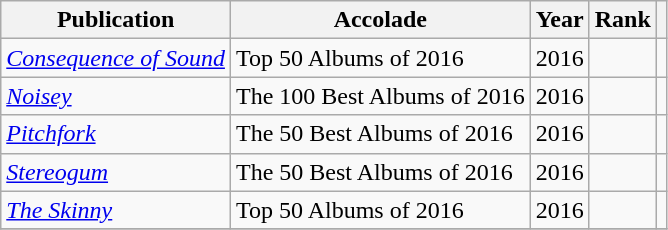<table class="sortable wikitable">
<tr>
<th>Publication</th>
<th>Accolade</th>
<th>Year</th>
<th>Rank</th>
<th class="unsortable"></th>
</tr>
<tr>
<td><em><a href='#'>Consequence of Sound</a></em></td>
<td>Top 50 Albums of 2016</td>
<td>2016</td>
<td></td>
<td></td>
</tr>
<tr>
<td><em><a href='#'>Noisey</a></em></td>
<td>The 100 Best Albums of 2016</td>
<td>2016</td>
<td></td>
<td></td>
</tr>
<tr>
<td><em><a href='#'>Pitchfork</a></em></td>
<td>The 50 Best Albums of 2016</td>
<td>2016</td>
<td></td>
<td></td>
</tr>
<tr>
<td><em><a href='#'>Stereogum</a></em></td>
<td>The 50 Best Albums of 2016</td>
<td>2016</td>
<td></td>
<td></td>
</tr>
<tr>
<td><em><a href='#'>The Skinny</a></em></td>
<td>Top 50 Albums of 2016</td>
<td>2016</td>
<td></td>
<td></td>
</tr>
<tr>
</tr>
</table>
